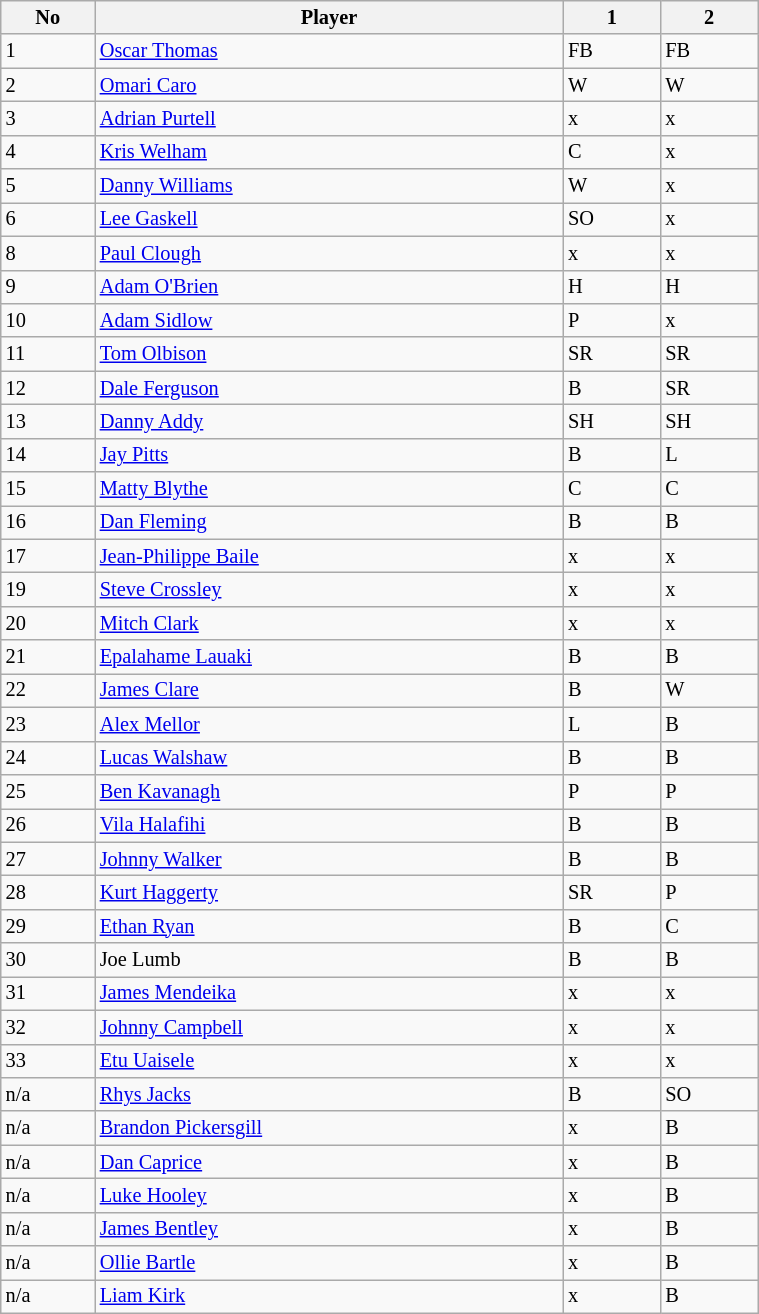<table class="wikitable"  style="font-size:85%; width:40%;">
<tr>
<th>No</th>
<th>Player</th>
<th>1</th>
<th>2</th>
</tr>
<tr>
<td>1</td>
<td><a href='#'>Oscar Thomas</a></td>
<td>FB</td>
<td>FB</td>
</tr>
<tr>
<td>2</td>
<td><a href='#'>Omari Caro</a></td>
<td>W</td>
<td>W</td>
</tr>
<tr>
<td>3</td>
<td><a href='#'>Adrian Purtell</a></td>
<td>x</td>
<td>x</td>
</tr>
<tr>
<td>4</td>
<td><a href='#'>Kris Welham</a></td>
<td>C</td>
<td>x</td>
</tr>
<tr>
<td>5</td>
<td><a href='#'>Danny Williams</a></td>
<td>W</td>
<td>x</td>
</tr>
<tr>
<td>6</td>
<td><a href='#'>Lee Gaskell</a></td>
<td>SO</td>
<td>x</td>
</tr>
<tr>
<td>8</td>
<td><a href='#'>Paul Clough</a></td>
<td>x</td>
<td>x</td>
</tr>
<tr>
<td>9</td>
<td><a href='#'>Adam O'Brien</a></td>
<td>H</td>
<td>H</td>
</tr>
<tr>
<td>10</td>
<td><a href='#'>Adam Sidlow</a></td>
<td>P</td>
<td>x</td>
</tr>
<tr>
<td>11</td>
<td><a href='#'>Tom Olbison</a></td>
<td>SR</td>
<td>SR</td>
</tr>
<tr>
<td>12</td>
<td><a href='#'>Dale Ferguson</a></td>
<td>B</td>
<td>SR</td>
</tr>
<tr>
<td>13</td>
<td><a href='#'>Danny Addy</a></td>
<td>SH</td>
<td>SH</td>
</tr>
<tr>
<td>14</td>
<td><a href='#'>Jay Pitts</a></td>
<td>B</td>
<td>L</td>
</tr>
<tr>
<td>15</td>
<td><a href='#'>Matty Blythe</a></td>
<td>C</td>
<td>C</td>
</tr>
<tr>
<td>16</td>
<td><a href='#'>Dan Fleming</a></td>
<td>B</td>
<td>B</td>
</tr>
<tr>
<td>17</td>
<td><a href='#'>Jean-Philippe Baile</a></td>
<td>x</td>
<td>x</td>
</tr>
<tr>
<td>19</td>
<td><a href='#'>Steve Crossley</a></td>
<td>x</td>
<td>x</td>
</tr>
<tr>
<td>20</td>
<td><a href='#'>Mitch Clark</a></td>
<td>x</td>
<td>x</td>
</tr>
<tr>
<td>21</td>
<td><a href='#'>Epalahame Lauaki</a></td>
<td>B</td>
<td>B</td>
</tr>
<tr>
<td>22</td>
<td><a href='#'>James Clare</a></td>
<td>B</td>
<td>W</td>
</tr>
<tr>
<td>23</td>
<td><a href='#'>Alex Mellor</a></td>
<td>L</td>
<td>B</td>
</tr>
<tr>
<td>24</td>
<td><a href='#'>Lucas Walshaw</a></td>
<td>B</td>
<td>B</td>
</tr>
<tr>
<td>25</td>
<td><a href='#'>Ben Kavanagh</a></td>
<td>P</td>
<td>P</td>
</tr>
<tr>
<td>26</td>
<td><a href='#'>Vila Halafihi</a></td>
<td>B</td>
<td>B</td>
</tr>
<tr>
<td>27</td>
<td><a href='#'>Johnny Walker</a></td>
<td>B</td>
<td>B</td>
</tr>
<tr>
<td>28</td>
<td><a href='#'>Kurt Haggerty</a></td>
<td>SR</td>
<td>P</td>
</tr>
<tr>
<td>29</td>
<td><a href='#'>Ethan Ryan</a></td>
<td>B</td>
<td>C</td>
</tr>
<tr>
<td>30</td>
<td>Joe Lumb</td>
<td>B</td>
<td>B</td>
</tr>
<tr>
<td>31</td>
<td><a href='#'>James Mendeika</a></td>
<td>x</td>
<td>x</td>
</tr>
<tr>
<td>32</td>
<td><a href='#'>Johnny Campbell</a></td>
<td>x</td>
<td>x</td>
</tr>
<tr>
<td>33</td>
<td><a href='#'>Etu Uaisele</a></td>
<td>x</td>
<td>x</td>
</tr>
<tr>
<td>n/a</td>
<td><a href='#'>Rhys Jacks</a></td>
<td>B</td>
<td>SO</td>
</tr>
<tr>
<td>n/a</td>
<td><a href='#'>Brandon Pickersgill</a></td>
<td>x</td>
<td>B</td>
</tr>
<tr>
<td>n/a</td>
<td><a href='#'>Dan Caprice</a></td>
<td>x</td>
<td>B</td>
</tr>
<tr>
<td>n/a</td>
<td><a href='#'>Luke Hooley</a></td>
<td>x</td>
<td>B</td>
</tr>
<tr>
<td>n/a</td>
<td><a href='#'>James Bentley</a></td>
<td>x</td>
<td>B</td>
</tr>
<tr>
<td>n/a</td>
<td><a href='#'>Ollie Bartle</a></td>
<td>x</td>
<td>B</td>
</tr>
<tr>
<td>n/a</td>
<td><a href='#'>Liam Kirk</a></td>
<td>x</td>
<td>B</td>
</tr>
</table>
